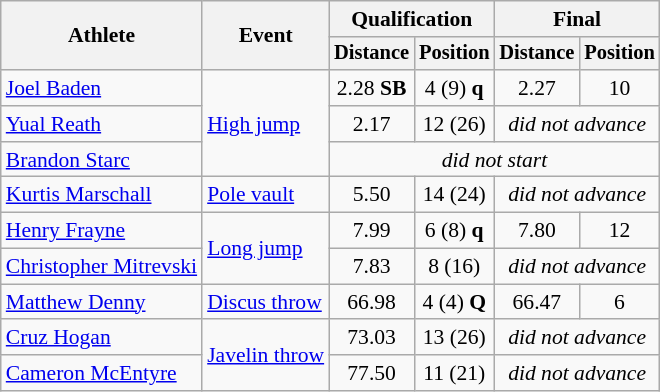<table class=wikitable style=font-size:90%>
<tr>
<th rowspan=2>Athlete</th>
<th rowspan=2>Event</th>
<th colspan=2>Qualification</th>
<th colspan=2>Final</th>
</tr>
<tr style=font-size:95%>
<th>Distance</th>
<th>Position</th>
<th>Distance</th>
<th>Position</th>
</tr>
<tr align=center>
<td align=left><a href='#'>Joel Baden</a></td>
<td align=left rowspan=3><a href='#'>High jump</a></td>
<td>2.28 <strong>SB</strong></td>
<td>4 (9) <strong>q</strong></td>
<td>2.27</td>
<td>10</td>
</tr>
<tr align=center>
<td align=left><a href='#'>Yual Reath</a></td>
<td>2.17</td>
<td>12 (26)</td>
<td colspan="2"><em>did not advance</em></td>
</tr>
<tr align=center>
<td align=left><a href='#'>Brandon Starc</a></td>
<td colspan="4"><em>did not start</em></td>
</tr>
<tr align=center>
<td align=left><a href='#'>Kurtis Marschall</a></td>
<td align=left><a href='#'>Pole vault</a></td>
<td>5.50</td>
<td>14 (24)</td>
<td colspan="2"><em>did not advance</em></td>
</tr>
<tr align=center>
<td align=left><a href='#'>Henry Frayne</a></td>
<td align=left rowspan=2><a href='#'>Long jump</a></td>
<td>7.99</td>
<td>6 (8) <strong>q</strong></td>
<td>7.80</td>
<td>12</td>
</tr>
<tr align=center>
<td align=left><a href='#'>Christopher Mitrevski</a></td>
<td>7.83</td>
<td>8 (16)</td>
<td colspan="2"><em>did not advance</em></td>
</tr>
<tr align=center>
<td align=left><a href='#'>Matthew Denny</a></td>
<td align=left><a href='#'>Discus throw</a></td>
<td>66.98</td>
<td>4 (4) <strong>Q</strong></td>
<td>66.47</td>
<td>6</td>
</tr>
<tr align=center>
<td align=left><a href='#'>Cruz Hogan</a></td>
<td align=left rowspan=2><a href='#'>Javelin throw</a></td>
<td>73.03</td>
<td>13 (26)</td>
<td colspan="2"><em>did not advance</em></td>
</tr>
<tr align=center>
<td align=left><a href='#'>Cameron McEntyre</a></td>
<td>77.50</td>
<td>11 (21)</td>
<td colspan="2"><em>did not advance</em></td>
</tr>
</table>
